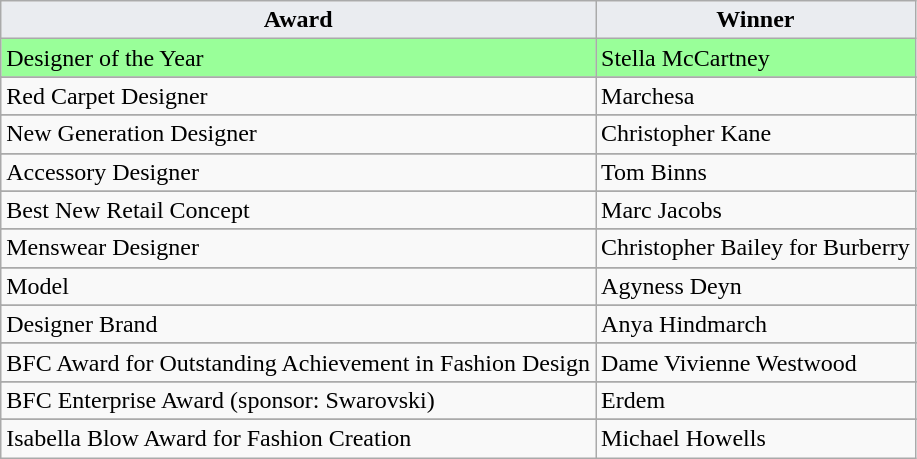<table class="wikitable">
<tr>
<th style="background:#EAECF0">Award</th>
<th style="background:#EAECF0">Winner</th>
</tr>
<tr>
<td style="background:#99ff99">Designer of the Year</td>
<td style="background:#99ff99">Stella McCartney</td>
</tr>
<tr>
</tr>
<tr>
<td>Red Carpet Designer</td>
<td>Marchesa</td>
</tr>
<tr>
</tr>
<tr>
<td>New Generation Designer</td>
<td>Christopher Kane</td>
</tr>
<tr>
</tr>
<tr>
<td>Accessory Designer</td>
<td>Tom Binns</td>
</tr>
<tr>
</tr>
<tr>
<td>Best New Retail Concept</td>
<td>Marc Jacobs</td>
</tr>
<tr>
</tr>
<tr>
<td>Menswear Designer</td>
<td>Christopher Bailey for Burberry</td>
</tr>
<tr>
</tr>
<tr>
<td>Model</td>
<td>Agyness Deyn</td>
</tr>
<tr>
</tr>
<tr>
<td>Designer Brand</td>
<td>Anya Hindmarch</td>
</tr>
<tr>
</tr>
<tr>
<td>BFC Award for Outstanding Achievement in Fashion Design</td>
<td>Dame Vivienne Westwood</td>
</tr>
<tr>
</tr>
<tr>
<td>BFC Enterprise Award (sponsor: Swarovski)</td>
<td>Erdem</td>
</tr>
<tr>
</tr>
<tr>
<td>Isabella Blow Award for Fashion Creation</td>
<td>Michael Howells</td>
</tr>
</table>
